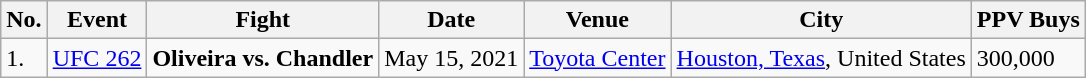<table class="wikitable">
<tr>
<th>No.</th>
<th>Event</th>
<th>Fight</th>
<th>Date</th>
<th>Venue</th>
<th>City</th>
<th>PPV Buys</th>
</tr>
<tr>
<td>1.</td>
<td><a href='#'>UFC 262</a></td>
<td><strong>Oliveira vs. Chandler</strong></td>
<td>May 15, 2021</td>
<td><a href='#'>Toyota Center</a></td>
<td><a href='#'>Houston, Texas</a>, United States</td>
<td>300,000</td>
</tr>
</table>
